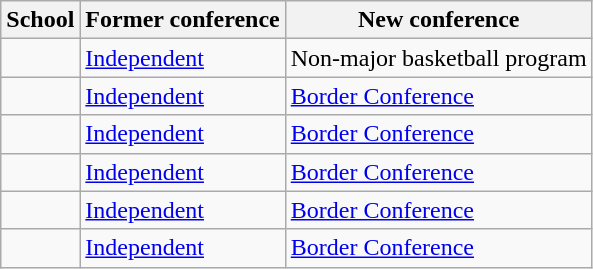<table class="wikitable sortable">
<tr>
<th>School</th>
<th>Former conference</th>
<th>New conference</th>
</tr>
<tr>
<td></td>
<td><a href='#'>Independent</a></td>
<td>Non-major basketball program</td>
</tr>
<tr>
<td></td>
<td><a href='#'>Independent</a></td>
<td><a href='#'>Border Conference</a></td>
</tr>
<tr>
<td></td>
<td><a href='#'>Independent</a></td>
<td><a href='#'>Border Conference</a></td>
</tr>
<tr>
<td></td>
<td><a href='#'>Independent</a></td>
<td><a href='#'>Border Conference</a></td>
</tr>
<tr>
<td></td>
<td><a href='#'>Independent</a></td>
<td><a href='#'>Border Conference</a></td>
</tr>
<tr>
<td></td>
<td><a href='#'>Independent</a></td>
<td><a href='#'>Border Conference</a></td>
</tr>
</table>
